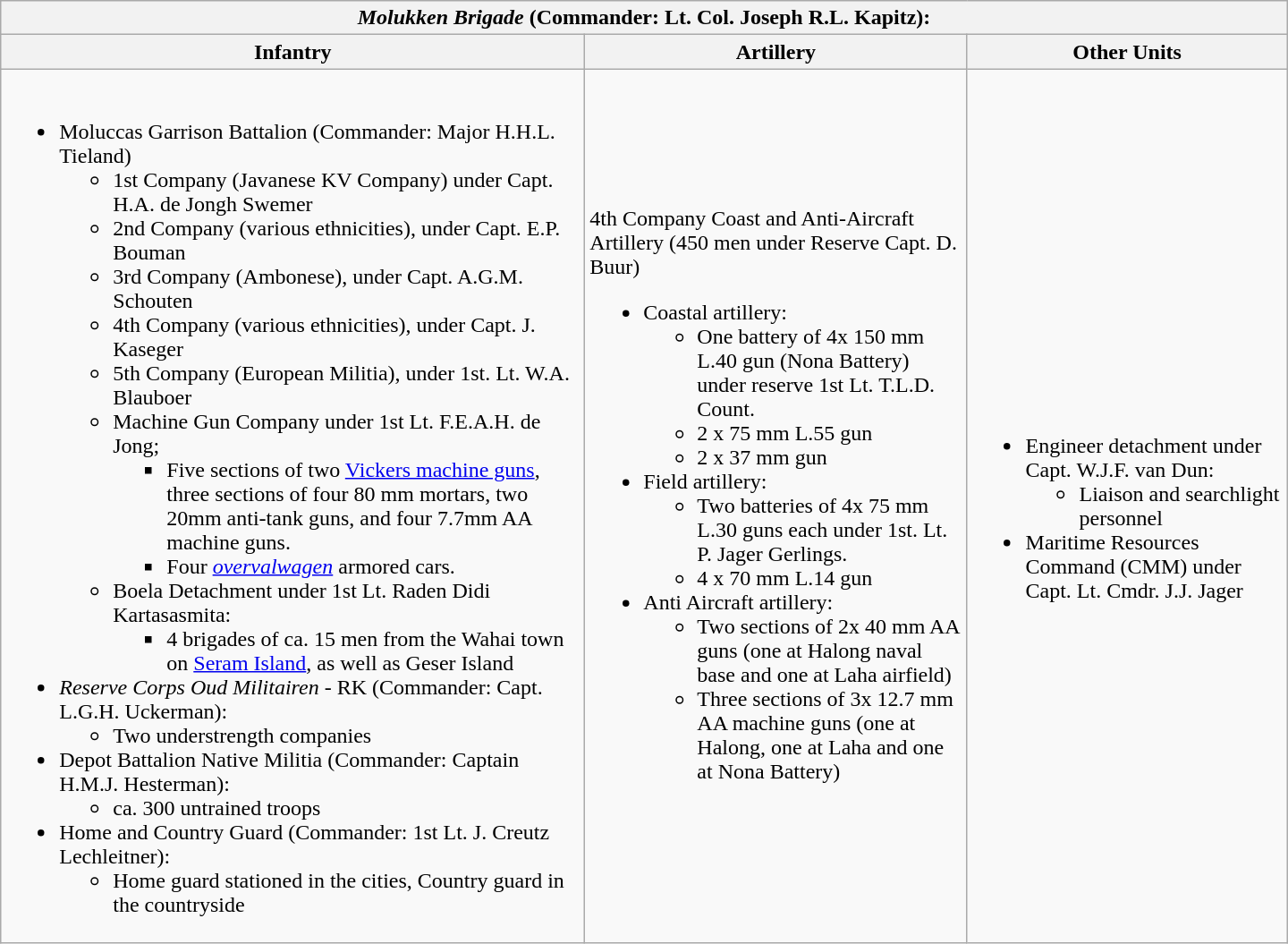<table class="wikitable" style="width: 960px">
<tr>
<th colspan="3"><em>Molukken Brigade</em> (Commander: Lt. Col. Joseph R.L. Kapitz):</th>
</tr>
<tr>
<th>Infantry</th>
<th>Artillery</th>
<th>Other Units</th>
</tr>
<tr style="width: 428px">
<td style="width: 428px"><br><ul><li>Moluccas Garrison Battalion (Commander: Major H.H.L. Tieland)<ul><li>1st Company (Javanese KV Company) under Capt. H.A. de Jongh Swemer</li><li>2nd Company (various ethnicities), under Capt. E.P. Bouman</li><li>3rd Company (Ambonese), under Capt. A.G.M. Schouten</li><li>4th Company (various ethnicities), under Capt. J. Kaseger</li><li>5th Company (European Militia), under 1st. Lt. W.A. Blauboer</li><li>Machine Gun Company under 1st Lt. F.E.A.H. de Jong;<ul><li>Five sections of two <a href='#'>Vickers machine guns</a>, three sections of four 80 mm mortars, two 20mm anti-tank guns, and four 7.7mm AA machine guns.</li><li>Four <em><a href='#'>overvalwagen</a></em> armored cars.</li></ul></li><li>Boela Detachment under 1st Lt. Raden Didi Kartasasmita:<ul><li>4 brigades of ca. 15 men from the Wahai town on <a href='#'>Seram Island</a>, as well as Geser Island</li></ul></li></ul></li><li><em>Reserve Corps Oud Militairen -</em> RK (Commander: Capt. L.G.H. Uckerman):<ul><li>Two understrength companies</li></ul></li><li>Depot Battalion Native Militia (Commander: Captain H.M.J. Hesterman):<ul><li>ca. 300 untrained troops</li></ul></li><li>Home and Country Guard (Commander: 1st Lt. J. Creutz Lechleitner):<ul><li>Home guard stationed in the cities, Country guard in the countryside</li></ul></li></ul></td>
<td>4th Company Coast and Anti-Aircraft Artillery (450 men under Reserve Capt. D. Buur)<br><ul><li>Coastal artillery:<ul><li>One battery of 4x 150 mm L.40 gun (Nona Battery) under reserve 1st Lt. T.L.D. Count.</li><li>2 x 75 mm L.55 gun</li><li>2 x 37 mm gun</li></ul></li><li>Field artillery:<ul><li>Two batteries of 4x 75 mm L.30 guns each under 1st. Lt. P. Jager Gerlings.</li><li>4 x 70 mm L.14 gun</li></ul></li><li>Anti Aircraft artillery:<ul><li>Two sections of 2x 40 mm AA guns (one at Halong naval base and one at Laha airfield)</li><li>Three sections of 3x 12.7 mm AA machine guns (one at Halong, one at Laha and one at Nona Battery)</li></ul></li></ul></td>
<td><br><ul><li>Engineer detachment under Capt. W.J.F. van Dun:<ul><li>Liaison and searchlight personnel</li></ul></li><li>Maritime Resources Command (CMM) under Capt. Lt. Cmdr. J.J. Jager</li></ul></td>
</tr>
</table>
